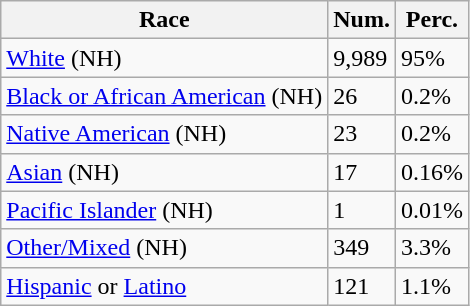<table class="wikitable">
<tr>
<th>Race</th>
<th>Num.</th>
<th>Perc.</th>
</tr>
<tr>
<td><a href='#'>White</a> (NH)</td>
<td>9,989</td>
<td>95%</td>
</tr>
<tr>
<td><a href='#'>Black or African American</a> (NH)</td>
<td>26</td>
<td>0.2%</td>
</tr>
<tr>
<td><a href='#'>Native American</a> (NH)</td>
<td>23</td>
<td>0.2%</td>
</tr>
<tr>
<td><a href='#'>Asian</a> (NH)</td>
<td>17</td>
<td>0.16%</td>
</tr>
<tr>
<td><a href='#'>Pacific Islander</a> (NH)</td>
<td>1</td>
<td>0.01%</td>
</tr>
<tr>
<td><a href='#'>Other/Mixed</a> (NH)</td>
<td>349</td>
<td>3.3%</td>
</tr>
<tr>
<td><a href='#'>Hispanic</a> or <a href='#'>Latino</a></td>
<td>121</td>
<td>1.1%</td>
</tr>
</table>
